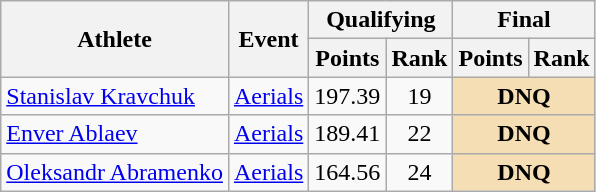<table class="wikitable" border="1">
<tr>
<th rowspan="2">Athlete</th>
<th rowspan="2">Event</th>
<th colspan="2">Qualifying</th>
<th colspan="2">Final</th>
</tr>
<tr>
<th>Points</th>
<th>Rank</th>
<th>Points</th>
<th>Rank</th>
</tr>
<tr align=center>
<td align=left><a href='#'>Stanislav Kravchuk</a></td>
<td><a href='#'>Aerials</a></td>
<td>197.39</td>
<td>19</td>
<td colspan=2 bgcolor=wheat><strong>DNQ</strong></td>
</tr>
<tr align=center>
<td align=left><a href='#'>Enver Ablaev</a></td>
<td><a href='#'>Aerials</a></td>
<td>189.41</td>
<td>22</td>
<td colspan=2 bgcolor=wheat><strong>DNQ</strong></td>
</tr>
<tr align=center>
<td align=left><a href='#'>Oleksandr Abramenko</a></td>
<td><a href='#'>Aerials</a></td>
<td>164.56</td>
<td>24</td>
<td colspan=2 bgcolor=wheat><strong>DNQ</strong></td>
</tr>
</table>
